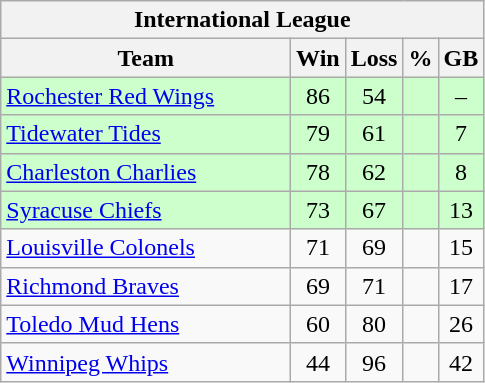<table class="wikitable">
<tr>
<th colspan="5">International League</th>
</tr>
<tr>
<th width="60%">Team</th>
<th>Win</th>
<th>Loss</th>
<th>%</th>
<th>GB</th>
</tr>
<tr align=center bgcolor=ccffcc>
<td align=left><a href='#'>Rochester Red Wings</a></td>
<td>86</td>
<td>54</td>
<td></td>
<td>–</td>
</tr>
<tr align=center bgcolor=ccffcc>
<td align=left><a href='#'>Tidewater Tides</a></td>
<td>79</td>
<td>61</td>
<td></td>
<td>7</td>
</tr>
<tr align=center bgcolor=ccffcc>
<td align=left><a href='#'>Charleston Charlies</a></td>
<td>78</td>
<td>62</td>
<td></td>
<td>8</td>
</tr>
<tr align=center bgcolor=ccffcc>
<td align=left><a href='#'>Syracuse Chiefs</a></td>
<td>73</td>
<td>67</td>
<td></td>
<td>13</td>
</tr>
<tr align=center>
<td align=left><a href='#'>Louisville Colonels</a></td>
<td>71</td>
<td>69</td>
<td></td>
<td>15</td>
</tr>
<tr align=center>
<td align=left><a href='#'>Richmond Braves</a></td>
<td>69</td>
<td>71</td>
<td></td>
<td>17</td>
</tr>
<tr align=center>
<td align=left><a href='#'>Toledo Mud Hens</a></td>
<td>60</td>
<td>80</td>
<td></td>
<td>26</td>
</tr>
<tr align=center>
<td align=left><a href='#'>Winnipeg Whips</a></td>
<td>44</td>
<td>96</td>
<td></td>
<td>42</td>
</tr>
</table>
